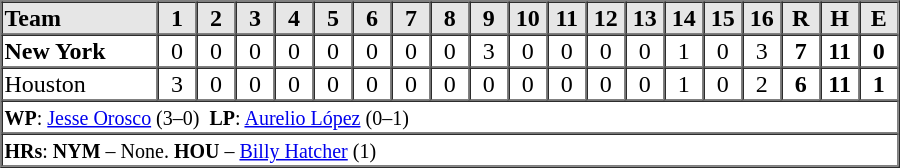<table border=1 cellspacing=0 width=600 style="margin-left:3em;">
<tr style="text-align:center; background-color:#e6e6e6;">
<th align=left width=16%>Team</th>
<th width=4%>1</th>
<th width=4%>2</th>
<th width=4%>3</th>
<th width=4%>4</th>
<th width=4%>5</th>
<th width=4%>6</th>
<th width=4%>7</th>
<th width=4%>8</th>
<th width=4%>9</th>
<th width=4%>10</th>
<th width=4%>11</th>
<th width=4%>12</th>
<th width=4%>13</th>
<th width=4%>14</th>
<th width=4%>15</th>
<th width=4%>16</th>
<th width=4%>R</th>
<th width=4%>H</th>
<th width=4%>E</th>
</tr>
<tr style="text-align:center;">
<td align=left><strong>New York</strong></td>
<td>0</td>
<td>0</td>
<td>0</td>
<td>0</td>
<td>0</td>
<td>0</td>
<td>0</td>
<td>0</td>
<td>3</td>
<td>0</td>
<td>0</td>
<td>0</td>
<td>0</td>
<td>1</td>
<td>0</td>
<td>3</td>
<td><strong>7</strong></td>
<td><strong>11</strong></td>
<td><strong>0</strong></td>
</tr>
<tr style="text-align:center;">
<td align=left>Houston</td>
<td>3</td>
<td>0</td>
<td>0</td>
<td>0</td>
<td>0</td>
<td>0</td>
<td>0</td>
<td>0</td>
<td>0</td>
<td>0</td>
<td>0</td>
<td>0</td>
<td>0</td>
<td>1</td>
<td>0</td>
<td>2</td>
<td><strong>6</strong></td>
<td><strong>11</strong></td>
<td><strong>1</strong></td>
</tr>
<tr style="text-align:left;">
<td colspan=22><small><strong>WP</strong>: <a href='#'>Jesse Orosco</a> (3–0)  <strong>LP</strong>: <a href='#'>Aurelio López</a> (0–1)</small></td>
</tr>
<tr style="text-align:left;">
<td colspan=22><small><strong>HRs</strong>: <strong>NYM</strong> – None. <strong>HOU</strong> – <a href='#'>Billy Hatcher</a> (1)</small></td>
</tr>
</table>
